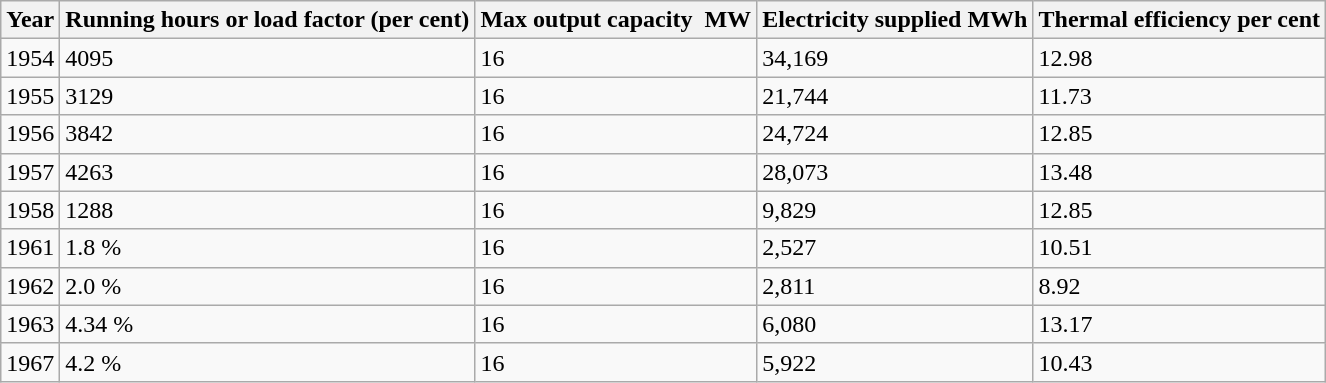<table class="wikitable">
<tr>
<th>Year</th>
<th>Running hours or load factor (per cent)</th>
<th>Max output capacity  MW</th>
<th>Electricity supplied MWh</th>
<th>Thermal efficiency per cent</th>
</tr>
<tr>
<td>1954</td>
<td>4095</td>
<td>16</td>
<td>34,169</td>
<td>12.98</td>
</tr>
<tr>
<td>1955</td>
<td>3129</td>
<td>16</td>
<td>21,744</td>
<td>11.73</td>
</tr>
<tr>
<td>1956</td>
<td>3842</td>
<td>16</td>
<td>24,724</td>
<td>12.85</td>
</tr>
<tr>
<td>1957</td>
<td>4263</td>
<td>16</td>
<td>28,073</td>
<td>13.48</td>
</tr>
<tr>
<td>1958</td>
<td>1288</td>
<td>16</td>
<td>9,829</td>
<td>12.85</td>
</tr>
<tr>
<td>1961</td>
<td>1.8 %</td>
<td>16</td>
<td>2,527</td>
<td>10.51</td>
</tr>
<tr>
<td>1962</td>
<td>2.0 %</td>
<td>16</td>
<td>2,811</td>
<td>8.92</td>
</tr>
<tr>
<td>1963</td>
<td>4.34 %</td>
<td>16</td>
<td>6,080</td>
<td>13.17</td>
</tr>
<tr>
<td>1967</td>
<td>4.2 %</td>
<td>16</td>
<td>5,922</td>
<td>10.43</td>
</tr>
</table>
